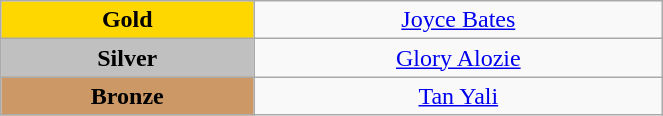<table class="wikitable" style="text-align:center; " width="35%">
<tr>
<td bgcolor="gold"><strong>Gold</strong></td>
<td><a href='#'>Joyce Bates</a><br>  <small><em></em></small></td>
</tr>
<tr>
<td bgcolor="silver"><strong>Silver</strong></td>
<td><a href='#'>Glory Alozie</a><br>  <small><em></em></small></td>
</tr>
<tr>
<td bgcolor="CC9966"><strong>Bronze</strong></td>
<td><a href='#'>Tan Yali</a><br>  <small><em></em></small></td>
</tr>
</table>
